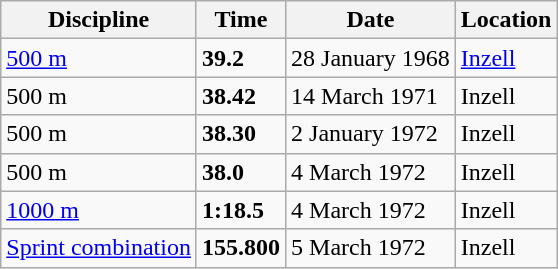<table class='wikitable'>
<tr>
<th>Discipline</th>
<th>Time</th>
<th>Date</th>
<th>Location</th>
</tr>
<tr>
<td><a href='#'>500 m</a></td>
<td><strong>39.2</strong></td>
<td>28 January 1968</td>
<td align=left><a href='#'>Inzell</a></td>
</tr>
<tr>
<td>500 m</td>
<td><strong>38.42</strong></td>
<td>14 March 1971</td>
<td align=left>Inzell</td>
</tr>
<tr>
<td>500 m</td>
<td><strong>38.30</strong></td>
<td>2 January 1972</td>
<td align=left>Inzell</td>
</tr>
<tr>
<td>500 m</td>
<td><strong>38.0</strong></td>
<td>4 March 1972</td>
<td align=left>Inzell</td>
</tr>
<tr>
<td><a href='#'>1000 m</a></td>
<td><strong>1:18.5</strong></td>
<td>4 March 1972</td>
<td align=left>Inzell</td>
</tr>
<tr>
<td><a href='#'>Sprint combination</a></td>
<td><strong>155.800</strong></td>
<td>5 March 1972</td>
<td align=left>Inzell</td>
</tr>
</table>
